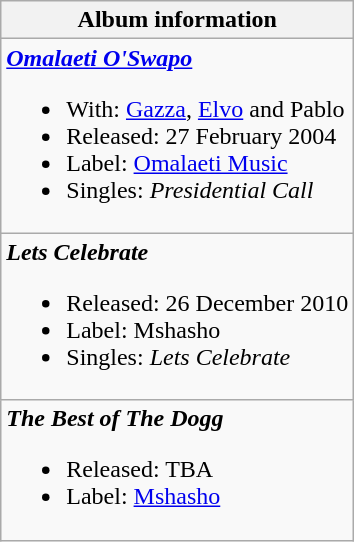<table class="wikitable">
<tr>
<th align="left">Album information</th>
</tr>
<tr>
<td align="left"><strong><em><a href='#'>Omalaeti O'Swapo</a></em></strong><br><ul><li>With: <a href='#'>Gazza</a>, <a href='#'>Elvo</a> and Pablo</li><li>Released: 27 February 2004</li><li>Label: <a href='#'>Omalaeti Music</a></li><li>Singles: <em>Presidential Call</em></li></ul></td>
</tr>
<tr>
<td align="left"><strong><em>Lets Celebrate</em></strong><br><ul><li>Released: 26 December 2010</li><li>Label: Mshasho</li><li>Singles: <em>Lets Celebrate</em></li></ul></td>
</tr>
<tr>
<td align="left"><strong><em>The Best of The Dogg</em></strong><br><ul><li>Released: TBA</li><li>Label: <a href='#'>Mshasho</a></li></ul></td>
</tr>
</table>
